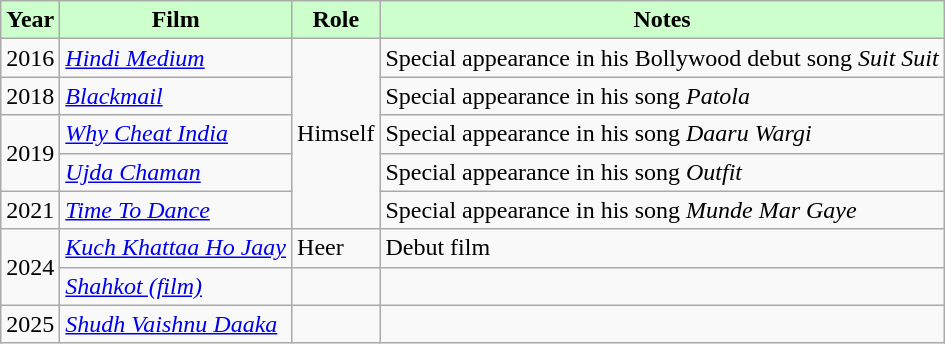<table class="wikitable sortable">
<tr style="background:#cfc; text-align:center;">
<td><strong>Year</strong></td>
<td><strong>Film</strong></td>
<td><strong>Role</strong></td>
<td><strong>Notes</strong></td>
</tr>
<tr>
<td>2016</td>
<td><em><a href='#'>Hindi Medium</a></em></td>
<td rowspan=5>Himself</td>
<td>Special appearance in his Bollywood debut song <em>Suit Suit</em></td>
</tr>
<tr>
<td>2018</td>
<td><em><a href='#'>Blackmail</a></em></td>
<td>Special appearance in his song <em>Patola</em></td>
</tr>
<tr>
<td rowspan="2">2019</td>
<td><em><a href='#'>Why Cheat India</a></em></td>
<td>Special appearance in his song <em>Daaru Wargi</em></td>
</tr>
<tr>
<td><em><a href='#'>Ujda Chaman</a></em></td>
<td>Special appearance in his song <em>Outfit</em></td>
</tr>
<tr>
<td>2021</td>
<td><em><a href='#'>Time To Dance</a></em></td>
<td>Special appearance in his song <em>Munde Mar Gaye</em></td>
</tr>
<tr>
<td rowspan="2">2024</td>
<td><em><a href='#'>Kuch Khattaa Ho Jaay</a></em></td>
<td>Heer</td>
<td>Debut film</td>
</tr>
<tr>
<td><em><a href='#'>Shahkot (film)</a></em></td>
<td></td>
<td></td>
</tr>
<tr>
<td>2025</td>
<td><em><a href='#'>Shudh Vaishnu Daaka</a></em></td>
<td></td>
<td></td>
</tr>
</table>
